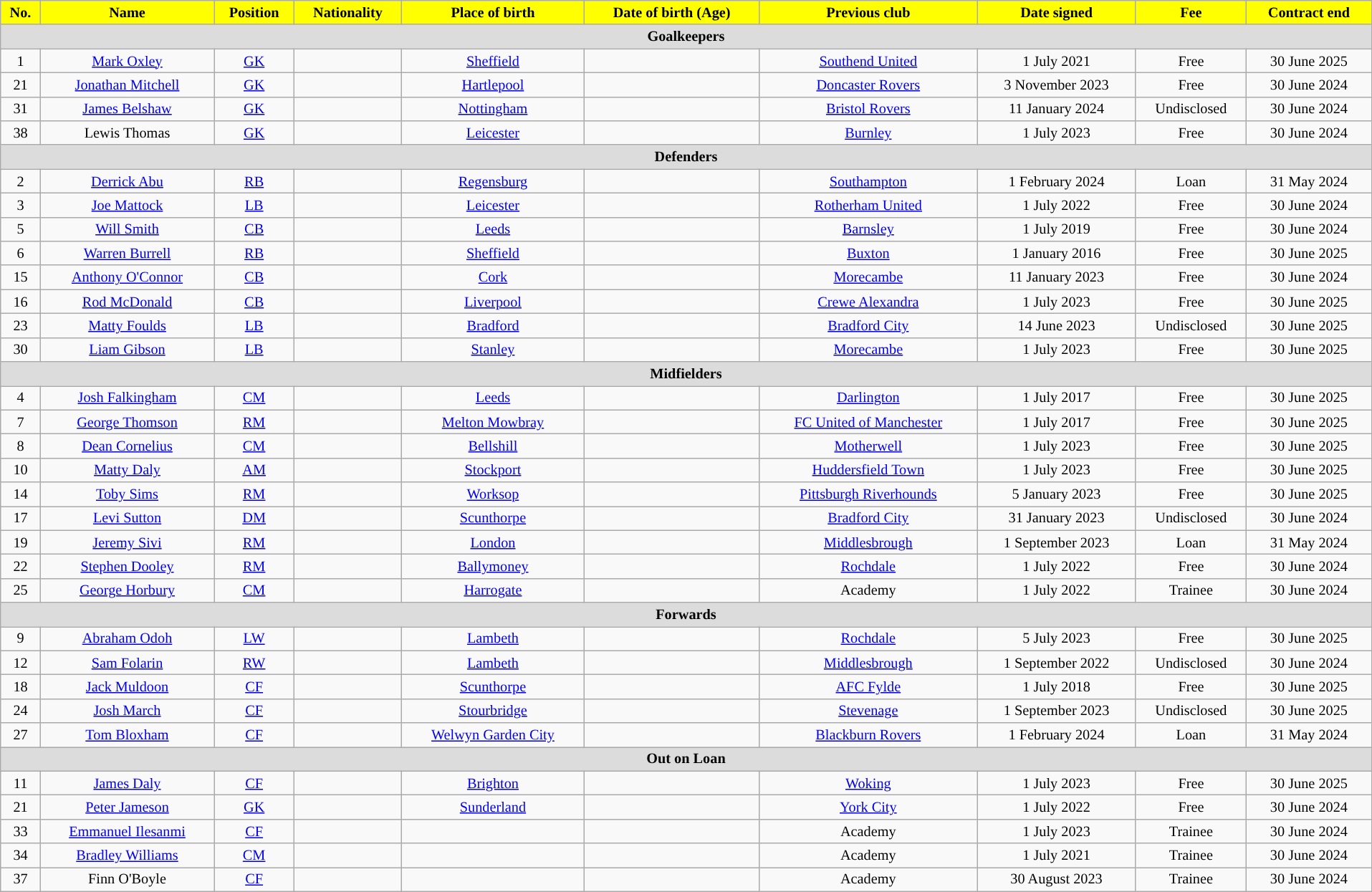<table class="wikitable" style="text-align:center; font-size:84.5%; width:101%;">
<tr>
<th style="background: yellow; color: black; ">No.</th>
<th style="background: yellow; color: black; ">Name</th>
<th style="background: yellow; color: black; ">Position</th>
<th style="background: yellow; color: black; ">Nationality</th>
<th style="background: yellow; color: black; ">Place of birth</th>
<th style="background: yellow; color: black; ">Date of birth (Age)</th>
<th style="background: yellow; color: black; ">Previous club</th>
<th style="background: yellow; color: black; ">Date signed</th>
<th style="background: yellow; color: black; ">Fee</th>
<th style="background: yellow; color: black; ">Contract end</th>
</tr>
<tr>
<th colspan="14" style="background:#dcdcdc; tepxt-align:center;">Goalkeepers</th>
</tr>
<tr>
<td>1</td>
<td><a href='#'>Mark Oxley</a></td>
<td><a href='#'>GK</a></td>
<td></td>
<td><a href='#'>Sheffield</a></td>
<td></td>
<td><a href='#'>Southend United</a></td>
<td>1 July 2021</td>
<td>Free</td>
<td>30 June 2025</td>
</tr>
<tr>
<td>21</td>
<td><a href='#'>Jonathan Mitchell</a></td>
<td><a href='#'>GK</a></td>
<td></td>
<td><a href='#'>Hartlepool</a></td>
<td></td>
<td><a href='#'>Doncaster Rovers</a></td>
<td>3 November 2023</td>
<td>Free</td>
<td>30 June 2024</td>
</tr>
<tr>
<td>31</td>
<td><a href='#'>James Belshaw</a></td>
<td><a href='#'>GK</a></td>
<td></td>
<td><a href='#'>Nottingham</a></td>
<td></td>
<td><a href='#'>Bristol Rovers</a></td>
<td>11 January 2024</td>
<td>Undisclosed</td>
<td>30 June 2024</td>
</tr>
<tr>
<td>38</td>
<td>Lewis Thomas</td>
<td><a href='#'>GK</a></td>
<td></td>
<td><a href='#'>Leicester</a></td>
<td></td>
<td><a href='#'>Burnley</a></td>
<td>1 July 2023</td>
<td>Free</td>
<td>30 June 2024</td>
</tr>
<tr>
<th colspan="14" style="background:#dcdcdc; tepxt-align:center;">Defenders</th>
</tr>
<tr>
<td>2</td>
<td><a href='#'>Derrick Abu</a></td>
<td><a href='#'>RB</a></td>
<td></td>
<td> <a href='#'>Regensburg</a></td>
<td></td>
<td><a href='#'>Southampton</a></td>
<td>1 February 2024</td>
<td>Loan</td>
<td>31 May 2024</td>
</tr>
<tr>
<td>3</td>
<td><a href='#'>Joe Mattock</a></td>
<td><a href='#'>LB</a></td>
<td></td>
<td><a href='#'>Leicester</a></td>
<td></td>
<td><a href='#'>Rotherham United</a></td>
<td>1 July 2022</td>
<td>Free</td>
<td>30 June 2024</td>
</tr>
<tr>
<td>5</td>
<td><a href='#'>Will Smith</a></td>
<td><a href='#'>CB</a></td>
<td></td>
<td><a href='#'>Leeds</a></td>
<td></td>
<td><a href='#'>Barnsley</a></td>
<td>1 July 2019</td>
<td>Free</td>
<td>30 June 2024</td>
</tr>
<tr>
<td>6</td>
<td><a href='#'>Warren Burrell</a></td>
<td><a href='#'>RB</a></td>
<td></td>
<td><a href='#'>Sheffield</a></td>
<td></td>
<td><a href='#'>Buxton</a></td>
<td>1 January 2016</td>
<td>Free</td>
<td>30 June 2025</td>
</tr>
<tr>
<td>15</td>
<td><a href='#'>Anthony O'Connor</a></td>
<td><a href='#'>CB</a></td>
<td></td>
<td><a href='#'>Cork</a></td>
<td></td>
<td><a href='#'>Morecambe</a></td>
<td>11 January 2023</td>
<td>Free</td>
<td>30 June 2024</td>
</tr>
<tr>
<td>16</td>
<td><a href='#'>Rod McDonald</a></td>
<td><a href='#'>CB</a></td>
<td></td>
<td><a href='#'>Liverpool</a></td>
<td></td>
<td><a href='#'>Crewe Alexandra</a></td>
<td>1 July 2023</td>
<td>Free</td>
<td>30 June 2025</td>
</tr>
<tr>
<td>23</td>
<td><a href='#'>Matty Foulds</a></td>
<td><a href='#'>LB</a></td>
<td></td>
<td><a href='#'>Bradford</a></td>
<td></td>
<td><a href='#'>Bradford City</a></td>
<td>14 June 2023</td>
<td>Undisclosed</td>
<td>30 June 2025</td>
</tr>
<tr>
<td>30</td>
<td><a href='#'>Liam Gibson</a></td>
<td><a href='#'>LB</a></td>
<td></td>
<td><a href='#'>Stanley</a></td>
<td></td>
<td><a href='#'>Morecambe</a></td>
<td>1 July 2023</td>
<td>Free</td>
<td>30 June 2025</td>
</tr>
<tr>
<th colspan="14" style="background:#dcdcdc; tepxt-align:center;">Midfielders</th>
</tr>
<tr>
<td>4</td>
<td><a href='#'>Josh Falkingham</a></td>
<td><a href='#'>CM</a></td>
<td></td>
<td><a href='#'>Leeds</a></td>
<td></td>
<td><a href='#'>Darlington</a></td>
<td>1 July 2017</td>
<td>Free</td>
<td>30 June 2025</td>
</tr>
<tr>
<td>7</td>
<td><a href='#'>George Thomson</a></td>
<td><a href='#'>RM</a></td>
<td></td>
<td><a href='#'>Melton Mowbray</a></td>
<td></td>
<td><a href='#'>FC United of Manchester</a></td>
<td>1 July 2017</td>
<td>Free</td>
<td>30 June 2025</td>
</tr>
<tr>
<td>8</td>
<td><a href='#'>Dean Cornelius</a></td>
<td><a href='#'>CM</a></td>
<td></td>
<td><a href='#'>Bellshill</a></td>
<td></td>
<td> <a href='#'>Motherwell</a></td>
<td>1 July 2023</td>
<td>Free</td>
<td>30 June 2025</td>
</tr>
<tr>
<td>10</td>
<td><a href='#'>Matty Daly</a></td>
<td><a href='#'>AM</a></td>
<td></td>
<td><a href='#'>Stockport</a></td>
<td></td>
<td><a href='#'>Huddersfield Town</a></td>
<td>1 July 2023</td>
<td>Free</td>
<td>30 June 2025</td>
</tr>
<tr>
<td>14</td>
<td><a href='#'>Toby Sims</a></td>
<td><a href='#'>RM</a></td>
<td></td>
<td><a href='#'>Worksop</a></td>
<td></td>
<td> <a href='#'>Pittsburgh Riverhounds</a></td>
<td>5 January 2023</td>
<td>Free</td>
<td>30 June 2025</td>
</tr>
<tr>
<td>17</td>
<td><a href='#'>Levi Sutton</a></td>
<td><a href='#'>DM</a></td>
<td></td>
<td><a href='#'>Scunthorpe</a></td>
<td></td>
<td><a href='#'>Bradford City</a></td>
<td>31 January 2023</td>
<td>Undisclosed</td>
<td>30 June 2024</td>
</tr>
<tr>
<td>19</td>
<td><a href='#'>Jeremy Sivi</a></td>
<td><a href='#'>RM</a></td>
<td></td>
<td><a href='#'>London</a></td>
<td></td>
<td><a href='#'>Middlesbrough</a></td>
<td>1 September 2023</td>
<td>Loan</td>
<td>31 May 2024</td>
</tr>
<tr>
<td>22</td>
<td><a href='#'>Stephen Dooley</a></td>
<td><a href='#'>RM</a></td>
<td></td>
<td><a href='#'>Ballymoney</a></td>
<td></td>
<td><a href='#'>Rochdale</a></td>
<td>1 July 2022</td>
<td>Free</td>
<td>30 June 2024</td>
</tr>
<tr>
<td>25</td>
<td><a href='#'>George Horbury</a></td>
<td><a href='#'>CM</a></td>
<td></td>
<td><a href='#'>Harrogate</a></td>
<td></td>
<td>Academy</td>
<td>1 July 2022</td>
<td>Trainee</td>
<td>30 June 2024</td>
</tr>
<tr>
<th colspan="14" style="background:#dcdcdc; tepxt-align:center;">Forwards</th>
</tr>
<tr>
<td>9</td>
<td><a href='#'>Abraham Odoh</a></td>
<td><a href='#'>LW</a></td>
<td></td>
<td><a href='#'>Lambeth</a></td>
<td></td>
<td><a href='#'>Rochdale</a></td>
<td>5 July 2023</td>
<td>Free</td>
<td>30 June 2025</td>
</tr>
<tr>
<td>12</td>
<td><a href='#'>Sam Folarin</a></td>
<td><a href='#'>RW</a></td>
<td></td>
<td><a href='#'>Lambeth</a></td>
<td></td>
<td><a href='#'>Middlesbrough</a></td>
<td>1 September 2022</td>
<td>Undisclosed</td>
<td>30 June 2024</td>
</tr>
<tr>
<td>18</td>
<td><a href='#'>Jack Muldoon</a></td>
<td><a href='#'>CF</a></td>
<td></td>
<td><a href='#'>Scunthorpe</a></td>
<td></td>
<td><a href='#'>AFC Fylde</a></td>
<td>1 July 2018</td>
<td>Free</td>
<td>30 June 2025</td>
</tr>
<tr>
<td>24</td>
<td><a href='#'>Josh March</a></td>
<td><a href='#'>CF</a></td>
<td></td>
<td><a href='#'>Stourbridge</a></td>
<td></td>
<td><a href='#'>Stevenage</a></td>
<td>1 September 2023</td>
<td>Undisclosed</td>
<td>30 June 2025</td>
</tr>
<tr>
<td>27</td>
<td><a href='#'>Tom Bloxham</a></td>
<td><a href='#'>CF</a></td>
<td></td>
<td> <a href='#'>Welwyn Garden City</a></td>
<td></td>
<td><a href='#'>Blackburn Rovers</a></td>
<td>1 February 2024</td>
<td>Loan</td>
<td>31 May 2024</td>
</tr>
<tr>
<th colspan="14" style="background:#dcdcdc; tepxt-align:center;">Out on Loan</th>
</tr>
<tr>
<td>11</td>
<td><a href='#'>James Daly</a></td>
<td><a href='#'>CF</a></td>
<td></td>
<td><a href='#'>Brighton</a></td>
<td></td>
<td><a href='#'>Woking</a></td>
<td>1 July 2023</td>
<td>Free</td>
<td>30 June 2025</td>
</tr>
<tr>
<td>21</td>
<td><a href='#'>Peter Jameson</a></td>
<td><a href='#'>GK</a></td>
<td></td>
<td><a href='#'>Sunderland</a></td>
<td></td>
<td><a href='#'>York City</a></td>
<td>1 July 2022</td>
<td>Free</td>
<td>30 June 2024</td>
</tr>
<tr>
<td>33</td>
<td><a href='#'>Emmanuel Ilesanmi</a></td>
<td><a href='#'>CF</a></td>
<td></td>
<td></td>
<td></td>
<td>Academy</td>
<td>1 July 2023</td>
<td>Trainee</td>
<td>30 June 2024</td>
</tr>
<tr>
<td>34</td>
<td><a href='#'>Bradley Williams</a></td>
<td><a href='#'>CM</a></td>
<td></td>
<td></td>
<td></td>
<td>Academy</td>
<td>1 July 2021</td>
<td>Trainee</td>
<td>30 June 2024</td>
</tr>
<tr>
<td>37</td>
<td>Finn O'Boyle</td>
<td><a href='#'>CF</a></td>
<td></td>
<td></td>
<td></td>
<td>Academy</td>
<td>30 August 2023</td>
<td>Trainee</td>
<td>30 June 2024</td>
</tr>
</table>
